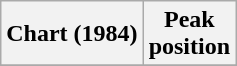<table class="wikitable sortable plainrowheaders" style="text-align:center">
<tr>
<th>Chart (1984)</th>
<th>Peak<br>position</th>
</tr>
<tr>
</tr>
</table>
